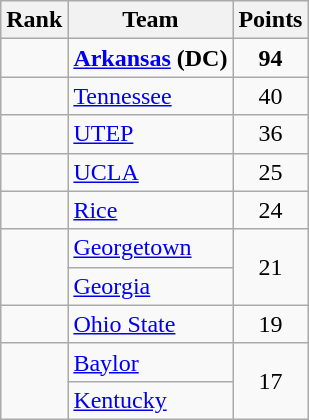<table class="wikitable sortable" style="text-align:center">
<tr>
<th>Rank</th>
<th>Team</th>
<th>Points</th>
</tr>
<tr>
<td></td>
<td align="left"><strong><a href='#'>Arkansas</a></strong> <strong>(DC)</strong></td>
<td><strong>94</strong></td>
</tr>
<tr>
<td></td>
<td align="left"><a href='#'>Tennessee</a></td>
<td>40</td>
</tr>
<tr>
<td></td>
<td align="left"><a href='#'>UTEP</a></td>
<td>36</td>
</tr>
<tr>
<td></td>
<td align="left"><a href='#'>UCLA</a></td>
<td>25</td>
</tr>
<tr>
<td></td>
<td align="left"><a href='#'>Rice</a></td>
<td>24</td>
</tr>
<tr>
<td rowspan=2></td>
<td align="left"><a href='#'>Georgetown</a></td>
<td rowspan=2>21</td>
</tr>
<tr>
<td align="left"><a href='#'>Georgia</a></td>
</tr>
<tr>
<td></td>
<td align="left"><a href='#'>Ohio State</a></td>
<td>19</td>
</tr>
<tr>
<td rowspan=2></td>
<td align="left"><a href='#'>Baylor</a></td>
<td rowspan=2>17</td>
</tr>
<tr>
<td align="left"><a href='#'>Kentucky</a></td>
</tr>
</table>
